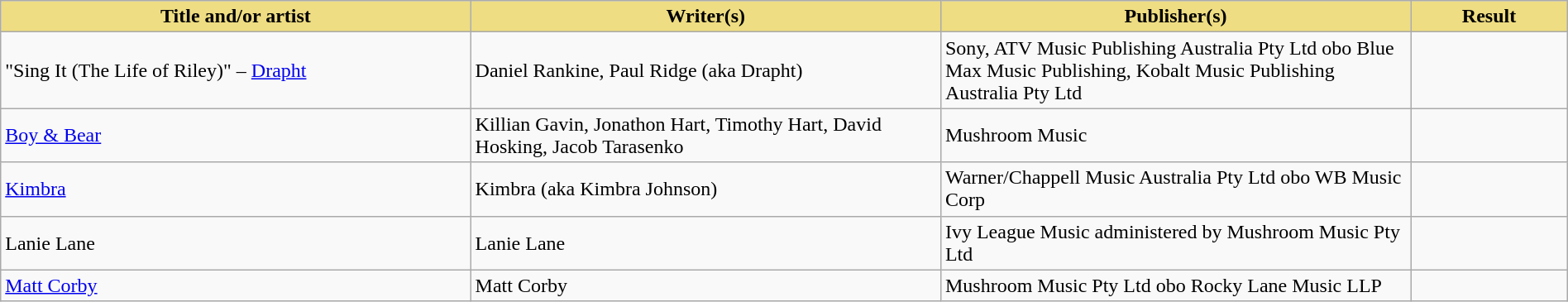<table class="wikitable" width=100%>
<tr>
<th style="width:30%;background:#EEDD82;">Title and/or artist</th>
<th style="width:30%;background:#EEDD82;">Writer(s)</th>
<th style="width:30%;background:#EEDD82;">Publisher(s)</th>
<th style="width:10%;background:#EEDD82;">Result</th>
</tr>
<tr>
<td>"Sing It (The Life of Riley)" – <a href='#'>Drapht</a></td>
<td>Daniel Rankine, Paul Ridge (aka Drapht)</td>
<td>Sony, ATV Music Publishing Australia Pty Ltd obo Blue Max Music Publishing, Kobalt Music Publishing Australia Pty Ltd</td>
<td></td>
</tr>
<tr>
<td><a href='#'>Boy & Bear</a></td>
<td>Killian Gavin, Jonathon Hart, Timothy Hart, David Hosking, Jacob Tarasenko</td>
<td>Mushroom Music</td>
<td></td>
</tr>
<tr>
<td><a href='#'>Kimbra</a></td>
<td>Kimbra (aka Kimbra Johnson)</td>
<td>Warner/Chappell Music Australia Pty Ltd obo WB Music Corp</td>
<td></td>
</tr>
<tr>
<td>Lanie Lane</td>
<td>Lanie Lane</td>
<td>Ivy League Music administered by Mushroom Music Pty Ltd</td>
<td></td>
</tr>
<tr>
<td><a href='#'>Matt Corby</a></td>
<td>Matt Corby</td>
<td>Mushroom Music Pty Ltd obo Rocky Lane Music LLP</td>
<td></td>
</tr>
</table>
